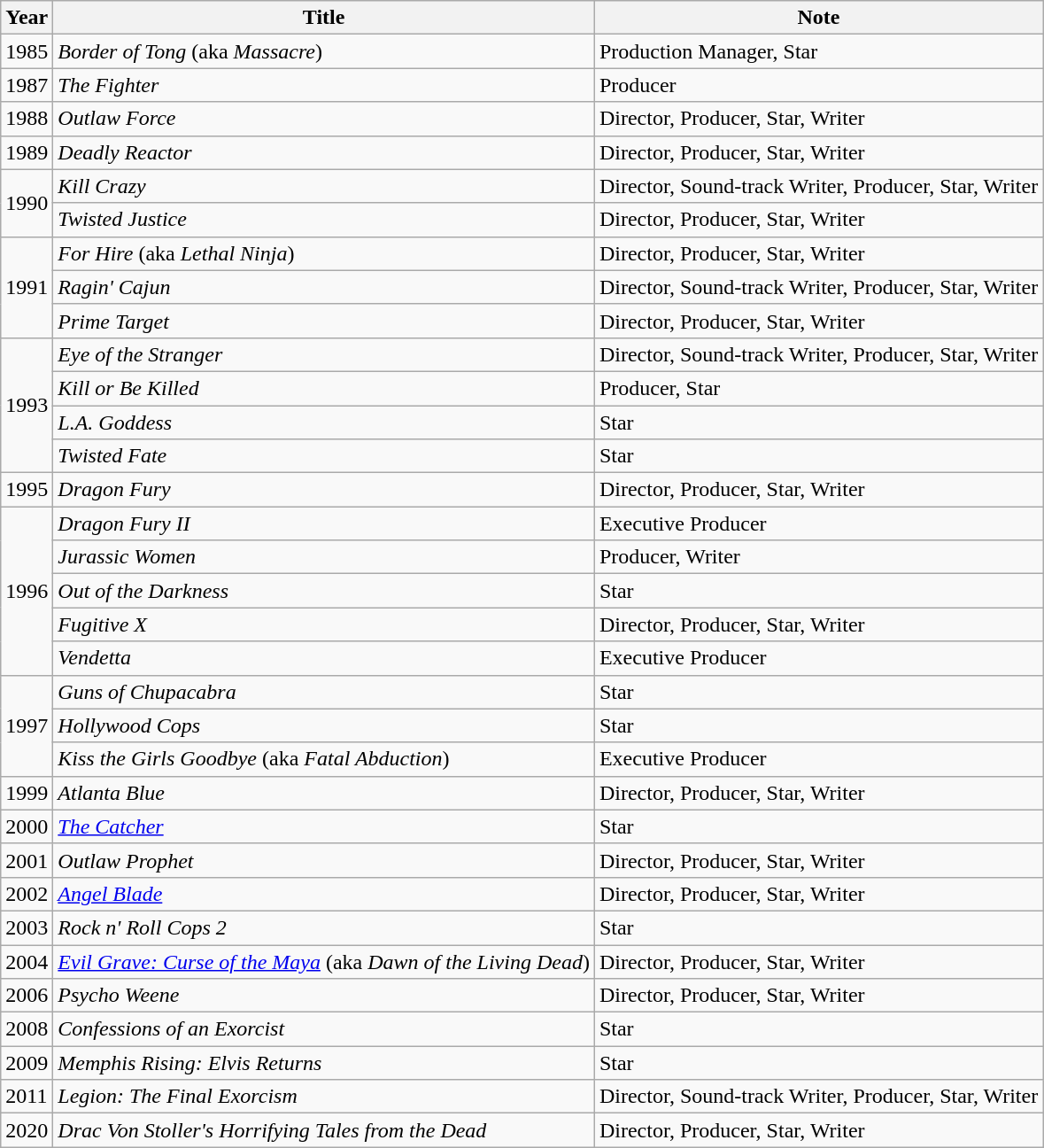<table class="wikitable">
<tr>
<th>Year</th>
<th>Title</th>
<th>Note</th>
</tr>
<tr>
<td>1985</td>
<td><em>Border of Tong</em> (aka <em>Massacre</em>)</td>
<td>Production Manager, Star</td>
</tr>
<tr>
<td>1987</td>
<td><em>The Fighter</em></td>
<td>Producer</td>
</tr>
<tr>
<td>1988</td>
<td><em>Outlaw Force</em></td>
<td>Director, Producer, Star, Writer</td>
</tr>
<tr>
<td>1989</td>
<td><em>Deadly Reactor</em></td>
<td>Director, Producer, Star, Writer</td>
</tr>
<tr>
<td rowspan=2>1990</td>
<td><em>Kill Crazy</em></td>
<td>Director, Sound-track Writer, Producer, Star, Writer</td>
</tr>
<tr>
<td><em>Twisted Justice</em></td>
<td>Director, Producer, Star, Writer</td>
</tr>
<tr>
<td rowspan=3>1991</td>
<td><em>For Hire</em> (aka <em>Lethal Ninja</em>)</td>
<td>Director, Producer, Star, Writer</td>
</tr>
<tr>
<td><em>Ragin' Cajun</em></td>
<td>Director, Sound-track Writer, Producer, Star, Writer</td>
</tr>
<tr>
<td><em>Prime Target</em></td>
<td>Director, Producer, Star, Writer</td>
</tr>
<tr>
<td rowspan=4>1993</td>
<td><em>Eye of the Stranger</em></td>
<td>Director, Sound-track Writer, Producer, Star, Writer</td>
</tr>
<tr>
<td><em>Kill or Be Killed</em></td>
<td>Producer, Star</td>
</tr>
<tr>
<td><em>L.A. Goddess</em></td>
<td>Star</td>
</tr>
<tr>
<td><em>Twisted Fate</em></td>
<td>Star</td>
</tr>
<tr>
<td>1995</td>
<td><em>Dragon Fury</em></td>
<td>Director, Producer, Star, Writer</td>
</tr>
<tr>
<td rowspan=5>1996</td>
<td><em>Dragon Fury II</em></td>
<td>Executive Producer</td>
</tr>
<tr>
<td><em>Jurassic Women</em></td>
<td>Producer, Writer</td>
</tr>
<tr>
<td><em>Out of the Darkness</em></td>
<td>Star</td>
</tr>
<tr>
<td><em>Fugitive X</em></td>
<td>Director, Producer, Star, Writer</td>
</tr>
<tr>
<td><em>Vendetta</em></td>
<td>Executive Producer</td>
</tr>
<tr>
<td rowspan=3>1997</td>
<td><em>Guns of Chupacabra</em></td>
<td>Star</td>
</tr>
<tr>
<td><em>Hollywood Cops</em></td>
<td>Star</td>
</tr>
<tr>
<td><em>Kiss the Girls Goodbye</em> (aka <em>Fatal Abduction</em>)</td>
<td>Executive Producer</td>
</tr>
<tr>
<td>1999</td>
<td><em>Atlanta Blue</em></td>
<td>Director, Producer, Star, Writer</td>
</tr>
<tr>
<td>2000</td>
<td><em><a href='#'>The Catcher</a></em></td>
<td>Star</td>
</tr>
<tr>
<td>2001</td>
<td><em>Outlaw Prophet</em></td>
<td>Director, Producer, Star, Writer</td>
</tr>
<tr>
<td>2002</td>
<td><em><a href='#'>Angel Blade</a></em></td>
<td>Director, Producer, Star, Writer</td>
</tr>
<tr>
<td>2003</td>
<td><em>Rock n' Roll Cops 2</em></td>
<td>Star</td>
</tr>
<tr>
<td>2004</td>
<td><em><a href='#'>Evil Grave: Curse of the Maya</a></em> (aka <em>Dawn of the Living Dead</em>)</td>
<td>Director, Producer, Star, Writer</td>
</tr>
<tr>
<td>2006</td>
<td><em>Psycho Weene</em></td>
<td>Director, Producer, Star, Writer</td>
</tr>
<tr>
<td>2008</td>
<td><em>Confessions of an Exorcist</em></td>
<td>Star</td>
</tr>
<tr>
<td>2009</td>
<td><em>Memphis Rising: Elvis Returns</em></td>
<td>Star</td>
</tr>
<tr>
<td>2011</td>
<td><em>Legion: The Final Exorcism</em></td>
<td>Director, Sound-track Writer, Producer, Star, Writer</td>
</tr>
<tr>
<td>2020</td>
<td><em>Drac Von Stoller's Horrifying Tales from the Dead</em></td>
<td>Director, Producer, Star, Writer</td>
</tr>
</table>
